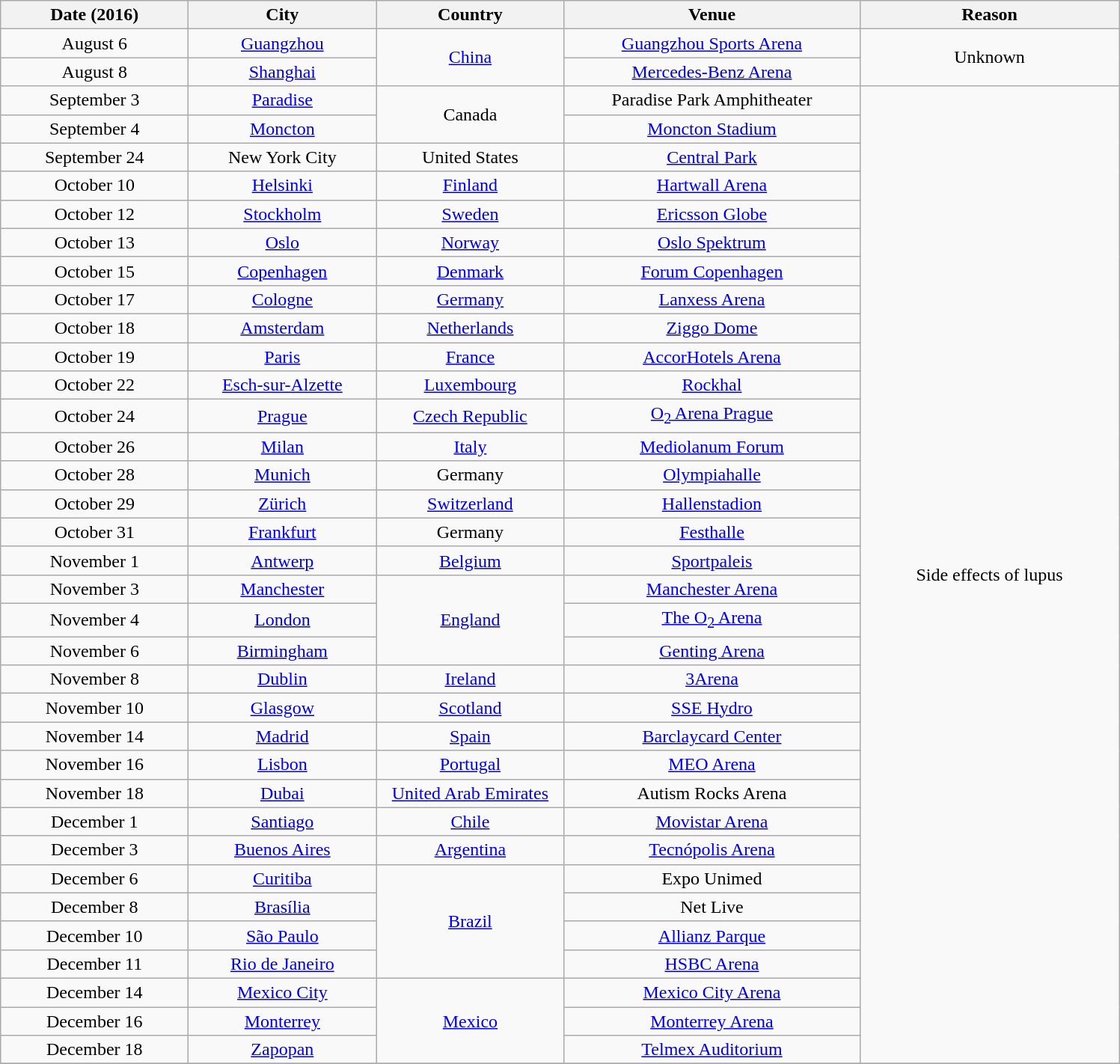<table class="wikitable" style="text-align:center;">
<tr>
<th scope="col" style="width:10em;">Date (2016)</th>
<th scope="col" style="width:10em;">City</th>
<th scope="col" style="width:10em;">Country</th>
<th scope="col" style="width:16em;">Venue</th>
<th scope="col" style="width:14em;">Reason</th>
</tr>
<tr>
<td>August 6</td>
<td><a href='#'>Guangzhou</a></td>
<td rowspan="2"><a href='#'>China</a></td>
<td><a href='#'>Guangzhou Sports Arena</a></td>
<td rowspan="2">Unknown</td>
</tr>
<tr>
<td>August 8</td>
<td><a href='#'>Shanghai</a></td>
<td><a href='#'>Mercedes-Benz Arena</a></td>
</tr>
<tr>
<td>September 3</td>
<td><a href='#'>Paradise</a></td>
<td rowspan="2">Canada</td>
<td>Paradise Park Amphitheater</td>
<td rowspan="34">Side effects of lupus</td>
</tr>
<tr>
<td>September 4</td>
<td><a href='#'>Moncton</a></td>
<td><a href='#'>Moncton Stadium</a></td>
</tr>
<tr>
<td>September 24</td>
<td>New York City</td>
<td>United States</td>
<td><a href='#'>Central Park</a></td>
</tr>
<tr>
<td>October 10</td>
<td><a href='#'>Helsinki</a></td>
<td><a href='#'>Finland</a></td>
<td><a href='#'>Hartwall Arena</a></td>
</tr>
<tr>
<td>October 12</td>
<td><a href='#'>Stockholm</a></td>
<td><a href='#'>Sweden</a></td>
<td><a href='#'>Ericsson Globe</a></td>
</tr>
<tr>
<td>October 13</td>
<td><a href='#'>Oslo</a></td>
<td><a href='#'>Norway</a></td>
<td><a href='#'>Oslo Spektrum</a></td>
</tr>
<tr>
<td>October 15</td>
<td><a href='#'>Copenhagen</a></td>
<td><a href='#'>Denmark</a></td>
<td><a href='#'>Forum Copenhagen</a></td>
</tr>
<tr>
<td>October 17</td>
<td><a href='#'>Cologne</a></td>
<td><a href='#'>Germany</a></td>
<td><a href='#'>Lanxess Arena</a></td>
</tr>
<tr>
<td>October 18</td>
<td><a href='#'>Amsterdam</a></td>
<td><a href='#'>Netherlands</a></td>
<td><a href='#'>Ziggo Dome</a></td>
</tr>
<tr>
<td>October 19</td>
<td><a href='#'>Paris</a></td>
<td><a href='#'>France</a></td>
<td><a href='#'>AccorHotels Arena</a></td>
</tr>
<tr>
<td>October 22</td>
<td><a href='#'>Esch-sur-Alzette</a></td>
<td><a href='#'>Luxembourg</a></td>
<td><a href='#'>Rockhal</a></td>
</tr>
<tr>
<td>October 24</td>
<td><a href='#'>Prague</a></td>
<td><a href='#'>Czech Republic</a></td>
<td><a href='#'>O<sub>2</sub> Arena Prague</a></td>
</tr>
<tr>
<td>October 26</td>
<td><a href='#'>Milan</a></td>
<td><a href='#'>Italy</a></td>
<td><a href='#'>Mediolanum Forum</a></td>
</tr>
<tr>
<td>October 28</td>
<td><a href='#'>Munich</a></td>
<td>Germany</td>
<td><a href='#'>Olympiahalle</a></td>
</tr>
<tr>
<td>October 29</td>
<td><a href='#'>Zürich</a></td>
<td><a href='#'>Switzerland</a></td>
<td><a href='#'>Hallenstadion</a></td>
</tr>
<tr>
<td>October 31</td>
<td><a href='#'>Frankfurt</a></td>
<td>Germany</td>
<td><a href='#'>Festhalle</a></td>
</tr>
<tr>
<td>November 1</td>
<td><a href='#'>Antwerp</a></td>
<td><a href='#'>Belgium</a></td>
<td><a href='#'>Sportpaleis</a></td>
</tr>
<tr>
<td>November 3</td>
<td><a href='#'>Manchester</a></td>
<td rowspan="3"><a href='#'>England</a></td>
<td><a href='#'>Manchester Arena</a></td>
</tr>
<tr>
<td>November 4</td>
<td><a href='#'>London</a></td>
<td><a href='#'>The O<sub>2</sub> Arena</a></td>
</tr>
<tr>
<td>November 6</td>
<td><a href='#'>Birmingham</a></td>
<td><a href='#'>Genting Arena</a></td>
</tr>
<tr>
<td>November 8</td>
<td><a href='#'>Dublin</a></td>
<td><a href='#'>Ireland</a></td>
<td><a href='#'>3Arena</a></td>
</tr>
<tr>
<td>November 10</td>
<td><a href='#'>Glasgow</a></td>
<td><a href='#'>Scotland</a></td>
<td><a href='#'>SSE Hydro</a></td>
</tr>
<tr>
<td>November 14</td>
<td><a href='#'>Madrid</a></td>
<td><a href='#'>Spain</a></td>
<td><a href='#'>Barclaycard Center</a></td>
</tr>
<tr>
<td>November 16</td>
<td><a href='#'>Lisbon</a></td>
<td><a href='#'>Portugal</a></td>
<td><a href='#'>MEO Arena</a></td>
</tr>
<tr>
<td>November 18</td>
<td><a href='#'>Dubai</a></td>
<td><a href='#'>United Arab Emirates</a></td>
<td>Autism Rocks Arena</td>
</tr>
<tr>
<td>December 1</td>
<td><a href='#'>Santiago</a></td>
<td><a href='#'>Chile</a></td>
<td><a href='#'>Movistar Arena</a></td>
</tr>
<tr>
<td>December 3</td>
<td><a href='#'>Buenos Aires</a></td>
<td><a href='#'>Argentina</a></td>
<td><a href='#'>Tecnópolis Arena</a></td>
</tr>
<tr>
<td>December 6</td>
<td><a href='#'>Curitiba</a></td>
<td rowspan="4"><a href='#'>Brazil</a></td>
<td>Expo Unimed</td>
</tr>
<tr>
<td>December 8</td>
<td><a href='#'>Brasília</a></td>
<td>Net Live</td>
</tr>
<tr>
<td>December 10</td>
<td><a href='#'>São Paulo</a></td>
<td><a href='#'>Allianz Parque</a></td>
</tr>
<tr>
<td>December 11</td>
<td><a href='#'>Rio de Janeiro</a></td>
<td><a href='#'>HSBC Arena</a></td>
</tr>
<tr>
<td>December 14</td>
<td><a href='#'>Mexico City</a></td>
<td rowspan="3"><a href='#'>Mexico</a></td>
<td><a href='#'>Mexico City Arena</a></td>
</tr>
<tr>
<td>December 16</td>
<td><a href='#'>Monterrey</a></td>
<td><a href='#'>Monterrey Arena</a></td>
</tr>
<tr>
<td>December 18</td>
<td><a href='#'>Zapopan</a></td>
<td><a href='#'>Telmex Auditorium</a></td>
</tr>
<tr>
</tr>
</table>
